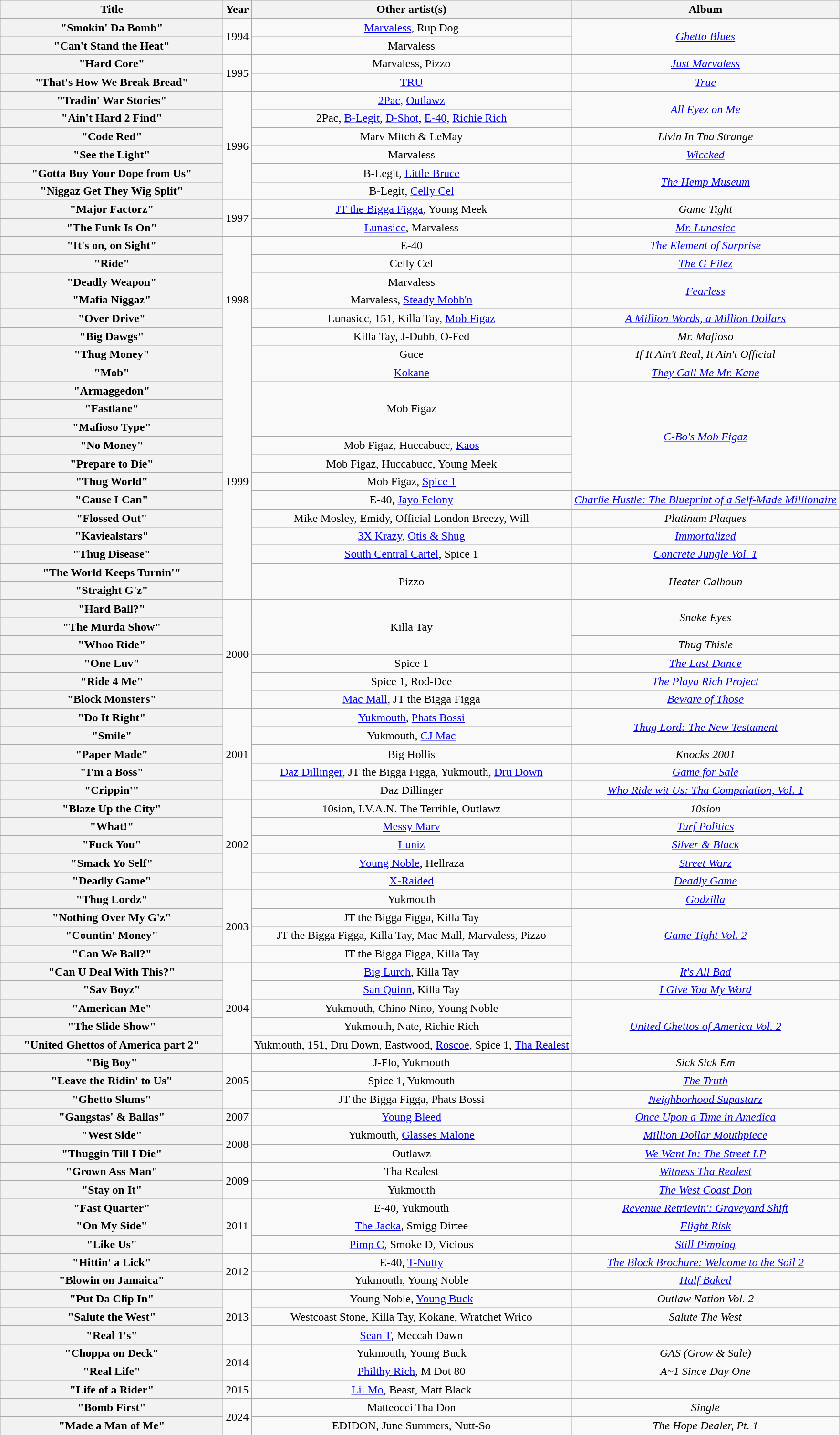<table class="wikitable plainrowheaders" style="text-align:center;">
<tr>
<th scope="col" style="width:19em;">Title</th>
<th scope="col">Year</th>
<th scope="col">Other artist(s)</th>
<th scope="col">Album</th>
</tr>
<tr>
<th scope="row">"Smokin' Da Bomb"</th>
<td rowspan="2">1994</td>
<td><a href='#'>Marvaless</a>, Rup Dog</td>
<td rowspan="2"><em><a href='#'>Ghetto Blues</a></em></td>
</tr>
<tr>
<th scope="row">"Can't Stand the Heat"</th>
<td>Marvaless</td>
</tr>
<tr>
<th scope="row">"Hard Core"</th>
<td rowspan="2">1995</td>
<td>Marvaless, Pizzo</td>
<td><em><a href='#'>Just Marvaless</a></em></td>
</tr>
<tr>
<th scope="row">"That's How We Break Bread"</th>
<td><a href='#'>TRU</a></td>
<td><em><a href='#'>True</a></em></td>
</tr>
<tr>
<th scope="row">"Tradin' War Stories"</th>
<td rowspan="6">1996</td>
<td><a href='#'>2Pac</a>, <a href='#'>Outlawz</a></td>
<td rowspan="2"><em><a href='#'>All Eyez on Me</a></em></td>
</tr>
<tr>
<th scope="row">"Ain't Hard 2 Find"</th>
<td>2Pac, <a href='#'>B-Legit</a>, <a href='#'>D-Shot</a>, <a href='#'>E-40</a>, <a href='#'>Richie Rich</a></td>
</tr>
<tr>
<th scope="row">"Code Red"</th>
<td>Marv Mitch & LeMay</td>
<td><em>Livin In Tha Strange</em></td>
</tr>
<tr>
<th scope="row">"See the Light"</th>
<td>Marvaless</td>
<td><em><a href='#'>Wiccked</a></em></td>
</tr>
<tr>
<th scope="row">"Gotta Buy Your Dope from Us"</th>
<td>B-Legit, <a href='#'>Little Bruce</a></td>
<td rowspan="2"><em><a href='#'>The Hemp Museum</a></em></td>
</tr>
<tr>
<th scope="row">"Niggaz Get They Wig Split"</th>
<td>B-Legit, <a href='#'>Celly Cel</a></td>
</tr>
<tr>
<th scope="row">"Major Factorz"</th>
<td rowspan="2">1997</td>
<td><a href='#'>JT the Bigga Figga</a>, Young Meek</td>
<td><em>Game Tight</em></td>
</tr>
<tr>
<th scope="row">"The Funk Is On"</th>
<td><a href='#'>Lunasicc</a>, Marvaless</td>
<td><em><a href='#'>Mr. Lunasicc</a></em></td>
</tr>
<tr>
<th scope="row">"It's on, on Sight"</th>
<td rowspan="7">1998</td>
<td>E-40</td>
<td><em><a href='#'>The Element of Surprise</a></em></td>
</tr>
<tr>
<th scope="row">"Ride"</th>
<td>Celly Cel</td>
<td><em><a href='#'>The G Filez</a></em></td>
</tr>
<tr>
<th scope="row">"Deadly Weapon"</th>
<td>Marvaless</td>
<td rowspan="2"><em><a href='#'>Fearless</a></em></td>
</tr>
<tr>
<th scope="row">"Mafia Niggaz"</th>
<td>Marvaless, <a href='#'>Steady Mobb'n</a></td>
</tr>
<tr>
<th scope="row">"Over Drive"</th>
<td>Lunasicc, 151, Killa Tay, <a href='#'>Mob Figaz</a></td>
<td><em><a href='#'>A Million Words, a Million Dollars</a></em></td>
</tr>
<tr>
<th scope="row">"Big Dawgs"</th>
<td>Killa Tay, J-Dubb, O-Fed</td>
<td><em>Mr. Mafioso</em></td>
</tr>
<tr>
<th scope="row">"Thug Money"</th>
<td>Guce</td>
<td><em>If It Ain't Real, It Ain't Official</em></td>
</tr>
<tr>
<th scope="row">"Mob"</th>
<td rowspan="13">1999</td>
<td><a href='#'>Kokane</a></td>
<td><em><a href='#'>They Call Me Mr. Kane</a></em></td>
</tr>
<tr>
<th scope="row">"Armaggedon"</th>
<td rowspan="3">Mob Figaz</td>
<td rowspan="6"><em><a href='#'>C-Bo's Mob Figaz</a></em></td>
</tr>
<tr>
<th scope="row">"Fastlane"</th>
</tr>
<tr>
<th scope="row">"Mafioso Type"</th>
</tr>
<tr>
<th scope="row">"No Money"</th>
<td>Mob Figaz, Huccabucc, <a href='#'>Kaos</a></td>
</tr>
<tr>
<th scope="row">"Prepare to Die"</th>
<td>Mob Figaz, Huccabucc, Young Meek</td>
</tr>
<tr>
<th scope="row">"Thug World"</th>
<td>Mob Figaz, <a href='#'>Spice 1</a></td>
</tr>
<tr>
<th scope="row">"Cause I Can"</th>
<td>E-40, <a href='#'>Jayo Felony</a></td>
<td><em><a href='#'>Charlie Hustle: The Blueprint of a Self-Made Millionaire</a></em></td>
</tr>
<tr>
<th scope="row">"Flossed Out"</th>
<td>Mike Mosley, Emidy, Official London Breezy, Will</td>
<td><em>Platinum Plaques</em></td>
</tr>
<tr>
<th scope="row">"Kaviealstars"</th>
<td><a href='#'>3X Krazy</a>, <a href='#'>Otis & Shug</a></td>
<td><em><a href='#'>Immortalized</a></em></td>
</tr>
<tr>
<th scope="row">"Thug Disease"</th>
<td><a href='#'>South Central Cartel</a>, Spice 1</td>
<td><em><a href='#'>Concrete Jungle Vol. 1</a></em></td>
</tr>
<tr>
<th scope="row">"The World Keeps Turnin'"</th>
<td rowspan="2">Pizzo</td>
<td rowspan="2"><em>Heater Calhoun</em></td>
</tr>
<tr>
<th scope="row">"Straight G'z"</th>
</tr>
<tr>
<th scope="row">"Hard Ball?"</th>
<td rowspan="6">2000</td>
<td rowspan="3">Killa Tay</td>
<td rowspan="2"><em>Snake Eyes</em></td>
</tr>
<tr>
<th scope="row">"The Murda Show"</th>
</tr>
<tr>
<th scope="row">"Whoo Ride"</th>
<td><em>Thug Thisle</em></td>
</tr>
<tr>
<th scope="row">"One Luv"</th>
<td>Spice 1</td>
<td><em><a href='#'>The Last Dance</a></em></td>
</tr>
<tr>
<th scope="row">"Ride 4 Me"</th>
<td>Spice 1, Rod-Dee</td>
<td><em><a href='#'>The Playa Rich Project</a></em></td>
</tr>
<tr>
<th scope="row">"Block Monsters"</th>
<td><a href='#'>Mac Mall</a>, JT the Bigga Figga</td>
<td><em><a href='#'>Beware of Those</a></em></td>
</tr>
<tr>
<th scope="row">"Do It Right"</th>
<td rowspan="5">2001</td>
<td><a href='#'>Yukmouth</a>, <a href='#'>Phats Bossi</a></td>
<td rowspan="2"><em><a href='#'>Thug Lord: The New Testament</a></em></td>
</tr>
<tr>
<th scope="row">"Smile"</th>
<td>Yukmouth, <a href='#'>CJ Mac</a></td>
</tr>
<tr>
<th scope="row">"Paper Made"</th>
<td>Big Hollis</td>
<td><em>Knocks 2001</em></td>
</tr>
<tr>
<th scope="row">"I'm a Boss"</th>
<td><a href='#'>Daz Dillinger</a>, JT the Bigga Figga, Yukmouth, <a href='#'>Dru Down</a></td>
<td><em><a href='#'>Game for Sale</a></em></td>
</tr>
<tr>
<th scope="row">"Crippin'"</th>
<td>Daz Dillinger</td>
<td><em><a href='#'>Who Ride wit Us: Tha Compalation, Vol. 1</a></em></td>
</tr>
<tr>
<th scope="row">"Blaze Up the City"</th>
<td rowspan="5">2002</td>
<td>10sion, I.V.A.N. The Terrible, Outlawz</td>
<td><em>10sion</em></td>
</tr>
<tr>
<th scope="row">"What!"</th>
<td><a href='#'>Messy Marv</a></td>
<td><em><a href='#'>Turf Politics</a></em></td>
</tr>
<tr>
<th scope="row">"Fuck You"</th>
<td><a href='#'>Luniz</a></td>
<td><em><a href='#'>Silver & Black</a></em></td>
</tr>
<tr>
<th scope="row">"Smack Yo Self"</th>
<td><a href='#'>Young Noble</a>, Hellraza</td>
<td><em><a href='#'>Street Warz</a></em></td>
</tr>
<tr>
<th scope="row">"Deadly Game"</th>
<td><a href='#'>X-Raided</a></td>
<td><em><a href='#'>Deadly Game</a></em></td>
</tr>
<tr>
<th scope="row">"Thug Lordz"</th>
<td rowspan="4">2003</td>
<td>Yukmouth</td>
<td><em><a href='#'>Godzilla</a></em></td>
</tr>
<tr>
<th scope="row">"Nothing Over My G'z"</th>
<td>JT the Bigga Figga, Killa Tay</td>
<td rowspan="3"><em><a href='#'>Game Tight Vol. 2</a></em></td>
</tr>
<tr>
<th scope="row">"Countin' Money"</th>
<td>JT the Bigga Figga, Killa Tay, Mac Mall, Marvaless, Pizzo</td>
</tr>
<tr>
<th scope="row">"Can We Ball?"</th>
<td>JT the Bigga Figga, Killa Tay</td>
</tr>
<tr>
<th scope="row">"Can U Deal With This?"</th>
<td rowspan="5">2004</td>
<td><a href='#'>Big Lurch</a>, Killa Tay</td>
<td><em><a href='#'>It's All Bad</a></em></td>
</tr>
<tr>
<th scope="row">"Sav Boyz"</th>
<td><a href='#'>San Quinn</a>, Killa Tay</td>
<td><em><a href='#'>I Give You My Word</a></em></td>
</tr>
<tr>
<th scope="row">"American Me"</th>
<td>Yukmouth, Chino Nino, Young Noble</td>
<td rowspan="3"><em><a href='#'>United Ghettos of America Vol. 2</a></em></td>
</tr>
<tr>
<th scope="row">"The Slide Show"</th>
<td>Yukmouth, Nate, Richie Rich</td>
</tr>
<tr>
<th scope="row">"United Ghettos of America part 2"</th>
<td>Yukmouth, 151, Dru Down, Eastwood, <a href='#'>Roscoe</a>, Spice 1, <a href='#'>Tha Realest</a></td>
</tr>
<tr>
<th scope="row">"Big Boy"</th>
<td rowspan="3">2005</td>
<td>J-Flo, Yukmouth</td>
<td><em>Sick Sick Em</em></td>
</tr>
<tr>
<th scope="row">"Leave the Ridin' to Us"</th>
<td>Spice 1, Yukmouth</td>
<td><em><a href='#'>The Truth</a></em></td>
</tr>
<tr>
<th scope="row">"Ghetto Slums"</th>
<td>JT the Bigga Figga, Phats Bossi</td>
<td><em><a href='#'>Neighborhood Supastarz</a></em></td>
</tr>
<tr>
<th scope="row">"Gangstas' & Ballas"</th>
<td>2007</td>
<td><a href='#'>Young Bleed</a></td>
<td><em><a href='#'>Once Upon a Time in Amedica</a></em></td>
</tr>
<tr>
<th scope="row">"West Side"</th>
<td rowspan="2">2008</td>
<td>Yukmouth, <a href='#'>Glasses Malone</a></td>
<td><em><a href='#'>Million Dollar Mouthpiece</a></em></td>
</tr>
<tr>
<th scope="row">"Thuggin Till I Die"</th>
<td>Outlawz</td>
<td><em><a href='#'>We Want In: The Street LP</a></em></td>
</tr>
<tr>
<th scope="row">"Grown Ass Man"</th>
<td rowspan="2">2009</td>
<td>Tha Realest</td>
<td><em><a href='#'>Witness Tha Realest</a></em></td>
</tr>
<tr>
<th scope="row">"Stay on It"</th>
<td>Yukmouth</td>
<td><em><a href='#'>The West Coast Don</a></em></td>
</tr>
<tr>
<th scope="row">"Fast Quarter"</th>
<td rowspan="3">2011</td>
<td>E-40, Yukmouth</td>
<td><em><a href='#'>Revenue Retrievin': Graveyard Shift</a></em></td>
</tr>
<tr>
<th scope="row">"On My Side"</th>
<td><a href='#'>The Jacka</a>, Smigg Dirtee</td>
<td><em><a href='#'>Flight Risk</a></em></td>
</tr>
<tr>
<th scope="row">"Like Us"</th>
<td><a href='#'>Pimp C</a>, Smoke D, Vicious</td>
<td><em><a href='#'>Still Pimping</a></em></td>
</tr>
<tr>
<th scope="row">"Hittin' a Lick"</th>
<td rowspan="2">2012</td>
<td>E-40, <a href='#'>T-Nutty</a></td>
<td><em><a href='#'>The Block Brochure: Welcome to the Soil 2</a></em></td>
</tr>
<tr>
<th scope="row">"Blowin on Jamaica"</th>
<td>Yukmouth, Young Noble</td>
<td><em><a href='#'>Half Baked</a></em></td>
</tr>
<tr>
<th scope="row">"Put Da Clip In"</th>
<td rowspan="3">2013</td>
<td>Young Noble, <a href='#'>Young Buck</a></td>
<td><em>Outlaw Nation Vol. 2</em></td>
</tr>
<tr>
<th scope="row">"Salute the West"</th>
<td>Westcoast Stone, Killa Tay, Kokane, Wratchet Wrico</td>
<td><em>Salute The West</em></td>
</tr>
<tr>
<th scope="row">"Real 1's"</th>
<td><a href='#'>Sean T</a>, Meccah Dawn</td>
<td></td>
</tr>
<tr>
<th scope="row">"Choppa on Deck"</th>
<td rowspan="2">2014</td>
<td>Yukmouth, Young Buck</td>
<td><em>GAS (Grow & Sale)</em></td>
</tr>
<tr>
<th scope="row">"Real Life"</th>
<td><a href='#'>Philthy Rich</a>, M Dot 80</td>
<td><em>A~1 Since Day One</em></td>
</tr>
<tr>
<th scope="row">"Life of a Rider"</th>
<td rowspan="1">2015</td>
<td><a href='#'>Lil Mo</a>, Beast, Matt Black</td>
</tr>
<tr>
<th scope="row">"Bomb First"</th>
<td rowspan="2">2024</td>
<td>Matteocci Tha Don</td>
<td><em>Single</em></td>
</tr>
<tr>
<th scope="row">"Made a Man of Me"</th>
<td E.D.I. Mean>EDIDON, June Summers, Nutt-So</td>
<td><em>The Hope Dealer, Pt. 1</em></td>
</tr>
</table>
